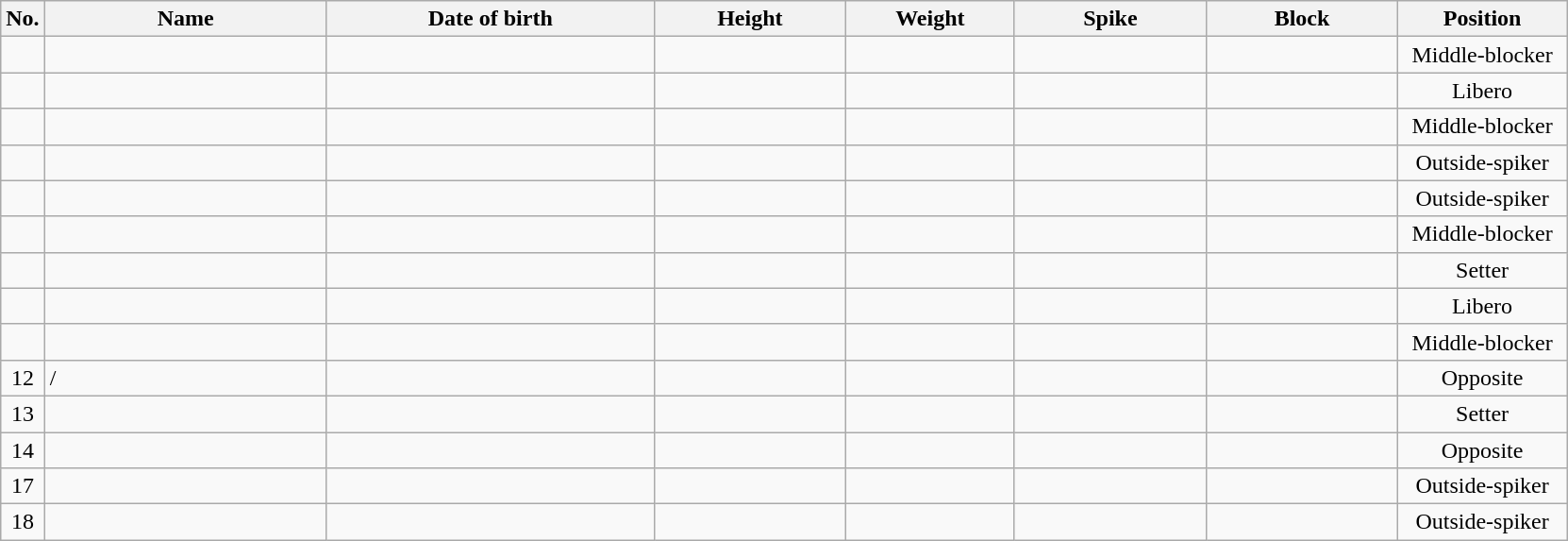<table class="wikitable sortable" style="font-size:100%; text-align:center;">
<tr>
<th>No.</th>
<th style="width:12em">Name</th>
<th style="width:14em">Date of birth</th>
<th style="width:8em">Height</th>
<th style="width:7em">Weight</th>
<th style="width:8em">Spike</th>
<th style="width:8em">Block</th>
<th style="width:7em">Position</th>
</tr>
<tr>
<td></td>
<td align=left> </td>
<td align=right></td>
<td></td>
<td></td>
<td></td>
<td></td>
<td>Middle-blocker</td>
</tr>
<tr>
<td></td>
<td align=left> </td>
<td align=right></td>
<td></td>
<td></td>
<td></td>
<td></td>
<td>Libero</td>
</tr>
<tr>
<td></td>
<td align=left> </td>
<td align=right></td>
<td></td>
<td></td>
<td></td>
<td></td>
<td>Middle-blocker</td>
</tr>
<tr>
<td></td>
<td align=left> </td>
<td align=right></td>
<td></td>
<td></td>
<td></td>
<td></td>
<td>Outside-spiker</td>
</tr>
<tr>
<td></td>
<td align=left> </td>
<td align=right></td>
<td></td>
<td></td>
<td></td>
<td></td>
<td>Outside-spiker</td>
</tr>
<tr>
<td></td>
<td align=left> </td>
<td align=right></td>
<td></td>
<td></td>
<td></td>
<td></td>
<td>Middle-blocker</td>
</tr>
<tr>
<td></td>
<td align=left> </td>
<td align=right></td>
<td></td>
<td></td>
<td></td>
<td></td>
<td>Setter</td>
</tr>
<tr>
<td></td>
<td align=left> </td>
<td align=right></td>
<td></td>
<td></td>
<td></td>
<td></td>
<td>Libero</td>
</tr>
<tr>
<td></td>
<td align=left> </td>
<td align=right></td>
<td></td>
<td></td>
<td></td>
<td></td>
<td>Middle-blocker</td>
</tr>
<tr>
<td>12</td>
<td align=left>/ </td>
<td align=right></td>
<td></td>
<td></td>
<td></td>
<td></td>
<td>Opposite</td>
</tr>
<tr>
<td>13</td>
<td align=left> </td>
<td align=right></td>
<td></td>
<td></td>
<td></td>
<td></td>
<td>Setter</td>
</tr>
<tr>
<td>14</td>
<td align=left> </td>
<td align=right></td>
<td></td>
<td></td>
<td></td>
<td></td>
<td>Opposite</td>
</tr>
<tr>
<td>17</td>
<td align=left> </td>
<td align=right></td>
<td></td>
<td></td>
<td></td>
<td></td>
<td>Outside-spiker</td>
</tr>
<tr>
<td>18</td>
<td align=left> </td>
<td align=right></td>
<td></td>
<td></td>
<td></td>
<td></td>
<td>Outside-spiker</td>
</tr>
</table>
